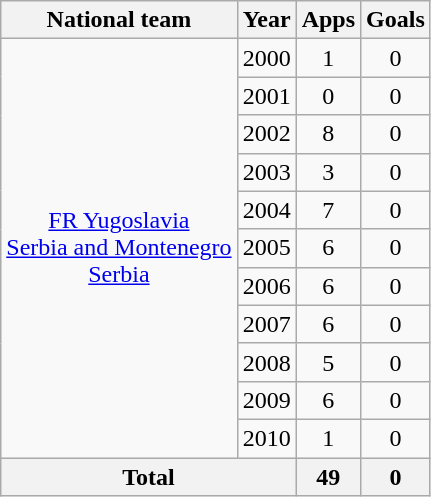<table class="wikitable" style="text-align:center">
<tr>
<th>National team</th>
<th>Year</th>
<th>Apps</th>
<th>Goals</th>
</tr>
<tr>
<td rowspan="11"><a href='#'>FR Yugoslavia</a><br><a href='#'>Serbia and Montenegro</a><br><a href='#'>Serbia</a></td>
<td>2000</td>
<td>1</td>
<td>0</td>
</tr>
<tr>
<td>2001</td>
<td>0</td>
<td>0</td>
</tr>
<tr>
<td>2002</td>
<td>8</td>
<td>0</td>
</tr>
<tr>
<td>2003</td>
<td>3</td>
<td>0</td>
</tr>
<tr>
<td>2004</td>
<td>7</td>
<td>0</td>
</tr>
<tr>
<td>2005</td>
<td>6</td>
<td>0</td>
</tr>
<tr>
<td>2006</td>
<td>6</td>
<td>0</td>
</tr>
<tr>
<td>2007</td>
<td>6</td>
<td>0</td>
</tr>
<tr>
<td>2008</td>
<td>5</td>
<td>0</td>
</tr>
<tr>
<td>2009</td>
<td>6</td>
<td>0</td>
</tr>
<tr>
<td>2010</td>
<td>1</td>
<td>0</td>
</tr>
<tr>
<th colspan="2">Total</th>
<th>49</th>
<th>0</th>
</tr>
</table>
